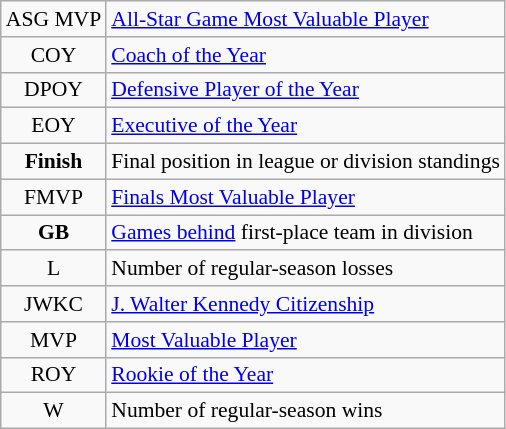<table class="wikitable" style="font-size:90%">
<tr>
<td align=center>ASG MVP</td>
<td><a href='#'>All-Star Game Most Valuable Player</a></td>
</tr>
<tr>
<td align=center>COY</td>
<td><a href='#'>Coach of the Year</a></td>
</tr>
<tr>
<td align=center>DPOY</td>
<td><a href='#'>Defensive Player of the Year</a></td>
</tr>
<tr>
<td align=center>EOY</td>
<td><a href='#'>Executive of the Year</a></td>
</tr>
<tr>
<td align=center><strong>Finish</strong></td>
<td>Final position in league or division standings</td>
</tr>
<tr>
<td align=center>FMVP</td>
<td><a href='#'>Finals Most Valuable Player</a></td>
</tr>
<tr>
<td align=center><strong>GB</strong></td>
<td><a href='#'>Games behind</a> first-place team in division</td>
</tr>
<tr>
<td align=center>L</td>
<td>Number of regular-season losses</td>
</tr>
<tr>
<td align=center>JWKC</td>
<td><a href='#'>J. Walter Kennedy Citizenship</a></td>
</tr>
<tr>
<td align=center>MVP</td>
<td><a href='#'>Most Valuable Player</a></td>
</tr>
<tr>
<td align=center>ROY</td>
<td><a href='#'>Rookie of the Year</a></td>
</tr>
<tr>
<td align=center>W</td>
<td>Number of regular-season wins</td>
</tr>
</table>
